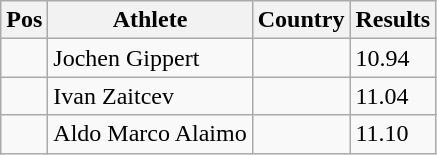<table class="wikitable wikble">
<tr>
<th>Pos</th>
<th>Athlete</th>
<th>Country</th>
<th>Results</th>
</tr>
<tr>
<td align="center"></td>
<td>Jochen Gippert</td>
<td></td>
<td>10.94</td>
</tr>
<tr>
<td align="center"></td>
<td>Ivan Zaitcev</td>
<td></td>
<td>11.04</td>
</tr>
<tr>
<td align="center"></td>
<td>Aldo Marco Alaimo</td>
<td></td>
<td>11.10</td>
</tr>
</table>
